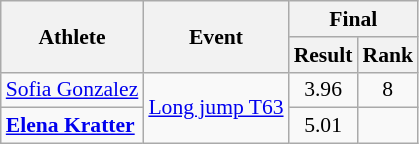<table class=wikitable style="font-size:90%">
<tr>
<th rowspan="2">Athlete</th>
<th rowspan="2">Event</th>
<th colspan="2">Final</th>
</tr>
<tr>
<th>Result</th>
<th>Rank</th>
</tr>
<tr align=center>
<td align=left><a href='#'>Sofia Gonzalez</a></td>
<td align=left rowspan=2><a href='#'>Long jump T63</a></td>
<td>3.96</td>
<td>8</td>
</tr>
<tr align=center>
<td align=left><strong><a href='#'>Elena Kratter</a></strong></td>
<td>5.01</td>
<td></td>
</tr>
</table>
